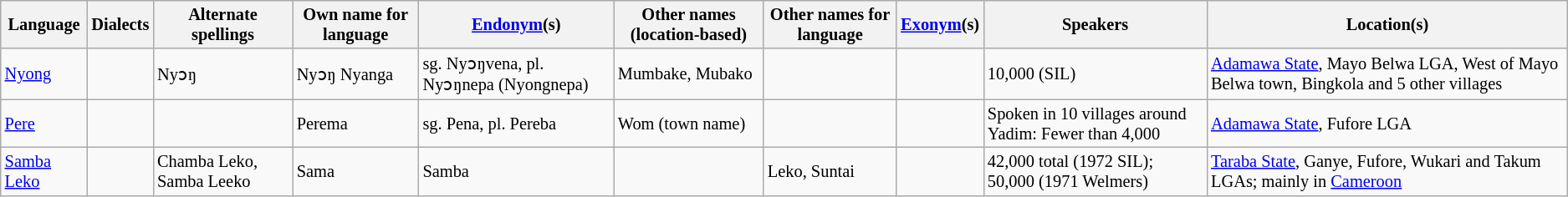<table class="wikitable sortable" | style="font-size: 85%;" |>
<tr>
<th>Language</th>
<th>Dialects</th>
<th>Alternate spellings</th>
<th>Own name for language</th>
<th><a href='#'>Endonym</a>(s)</th>
<th>Other names (location-based)</th>
<th>Other names for language</th>
<th><a href='#'>Exonym</a>(s)</th>
<th>Speakers</th>
<th>Location(s)</th>
</tr>
<tr>
<td><a href='#'>Nyong</a></td>
<td></td>
<td>Nyɔŋ</td>
<td>Nyɔŋ Nyanga</td>
<td>sg. Nyɔŋvena, pl. Nyɔŋnepa (Nyongnepa)</td>
<td>Mumbake, Mubako</td>
<td></td>
<td></td>
<td>10,000 (SIL)</td>
<td><a href='#'>Adamawa State</a>, Mayo Belwa LGA, West of Mayo Belwa town, Bingkola and 5 other villages</td>
</tr>
<tr>
<td><a href='#'>Pere</a></td>
<td></td>
<td></td>
<td>Perema</td>
<td>sg. Pena, pl. Pereba</td>
<td>Wom (town name)</td>
<td></td>
<td></td>
<td>Spoken in 10 villages around Yadim: Fewer than 4,000</td>
<td><a href='#'>Adamawa State</a>, Fufore LGA</td>
</tr>
<tr>
<td><a href='#'>Samba Leko</a></td>
<td></td>
<td>Chamba Leko, Samba Leeko</td>
<td>Sama</td>
<td>Samba</td>
<td></td>
<td>Leko, Suntai</td>
<td></td>
<td>42,000 total (1972 SIL); 50,000 (1971 Welmers)</td>
<td><a href='#'>Taraba State</a>, Ganye, Fufore, Wukari and Takum LGAs; mainly in <a href='#'>Cameroon</a></td>
</tr>
</table>
